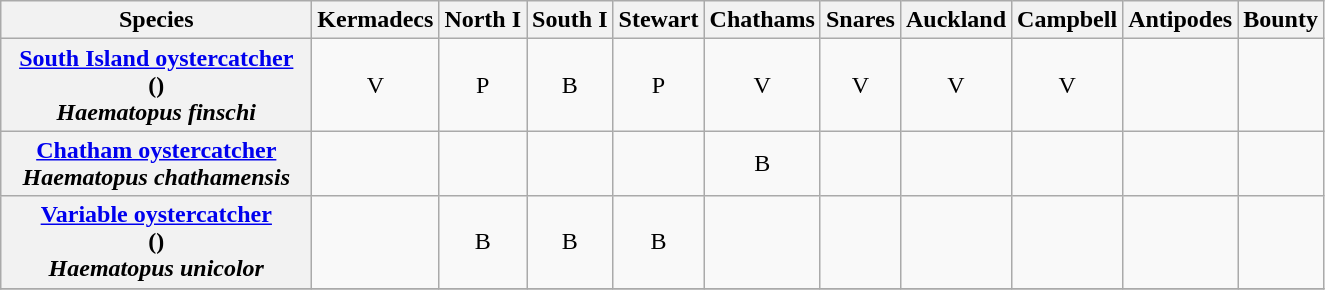<table class="wikitable" style="text-align:center">
<tr>
<th width="200">Species</th>
<th>Kermadecs</th>
<th>North I</th>
<th>South I</th>
<th>Stewart</th>
<th>Chathams</th>
<th>Snares</th>
<th>Auckland</th>
<th>Campbell</th>
<th>Antipodes</th>
<th>Bounty</th>
</tr>
<tr>
<th><a href='#'>South Island oystercatcher</a><br>()<br><em>Haematopus finschi</em></th>
<td>V</td>
<td>P</td>
<td>B</td>
<td>P</td>
<td>V</td>
<td>V</td>
<td>V</td>
<td>V</td>
<td></td>
<td></td>
</tr>
<tr>
<th><a href='#'>Chatham oystercatcher</a><br><em>Haematopus chathamensis</em></th>
<td></td>
<td></td>
<td></td>
<td></td>
<td>B</td>
<td></td>
<td></td>
<td></td>
<td></td>
<td></td>
</tr>
<tr>
<th><a href='#'>Variable oystercatcher</a><br>()<br><em>Haematopus unicolor</em></th>
<td></td>
<td>B</td>
<td>B</td>
<td>B</td>
<td></td>
<td></td>
<td></td>
<td></td>
<td></td>
<td></td>
</tr>
<tr>
</tr>
</table>
